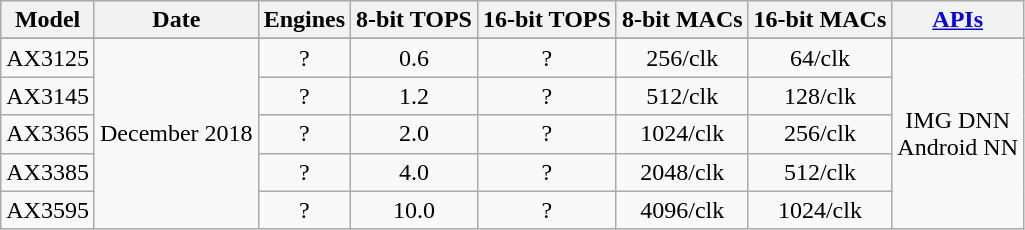<table class="wikitable" style="text-align: center;">
<tr>
<th rowspan="2">Model</th>
<th rowspan="2">Date</th>
<th rowspan="2">Engines</th>
<th rowspan="2">8-bit TOPS</th>
<th rowspan="2">16-bit TOPS</th>
<th rowspan="2">8-bit MACs</th>
<th rowspan="2">16-bit MACs</th>
<th rowspan="2"><a href='#'>APIs</a></th>
</tr>
<tr>
</tr>
<tr>
</tr>
<tr>
<td>AX3125</td>
<td rowspan="5">December 2018</td>
<td>?</td>
<td>0.6</td>
<td>?</td>
<td>256/clk</td>
<td>64/clk</td>
<td rowspan="5">IMG DNN<br>Android NN</td>
</tr>
<tr>
<td>AX3145</td>
<td>?</td>
<td>1.2</td>
<td>?</td>
<td>512/clk</td>
<td>128/clk</td>
</tr>
<tr>
<td>AX3365</td>
<td>?</td>
<td>2.0</td>
<td>?</td>
<td>1024/clk</td>
<td>256/clk</td>
</tr>
<tr>
<td>AX3385</td>
<td>?</td>
<td>4.0</td>
<td>?</td>
<td>2048/clk</td>
<td>512/clk</td>
</tr>
<tr>
<td>AX3595</td>
<td>?</td>
<td>10.0</td>
<td>?</td>
<td>4096/clk</td>
<td>1024/clk</td>
</tr>
</table>
